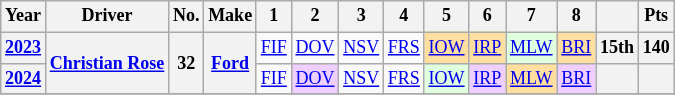<table class="wikitable" style="text-align:center; font-size:75%">
<tr>
<th>Year</th>
<th>Driver</th>
<th>No.</th>
<th>Make</th>
<th>1</th>
<th>2</th>
<th>3</th>
<th>4</th>
<th>5</th>
<th>6</th>
<th>7</th>
<th>8</th>
<th></th>
<th>Pts</th>
</tr>
<tr>
<th><a href='#'>2023</a></th>
<th rowspan=2><a href='#'>Christian Rose</a></th>
<th rowspan=2>32</th>
<th rowspan=2><a href='#'>Ford</a></th>
<td><a href='#'>FIF</a></td>
<td><a href='#'>DOV</a></td>
<td><a href='#'>NSV</a></td>
<td><a href='#'>FRS</a></td>
<td style="background:#FFDF9F;"><a href='#'>IOW</a><br></td>
<td style="background:#FFDF9F;"><a href='#'>IRP</a><br></td>
<td style="background:#DFFFDF;"><a href='#'>MLW</a><br></td>
<td style="background:#FFDF9F;"><a href='#'>BRI</a><br></td>
<th>15th</th>
<th>140</th>
</tr>
<tr>
<th><a href='#'>2024</a></th>
<td><a href='#'>FIF</a></td>
<td style="background:#EFCFFF;"><a href='#'>DOV</a><br></td>
<td><a href='#'>NSV</a></td>
<td><a href='#'>FRS</a></td>
<td style="background:#DFFFDF;"><a href='#'>IOW</a><br></td>
<td style="background:#EFCFFF;"><a href='#'>IRP</a><br></td>
<td style="background:#FFDF9F;"><a href='#'>MLW</a><br></td>
<td style="background:#EFCFFF;"><a href='#'>BRI</a><br></td>
<th></th>
<th></th>
</tr>
<tr>
</tr>
</table>
